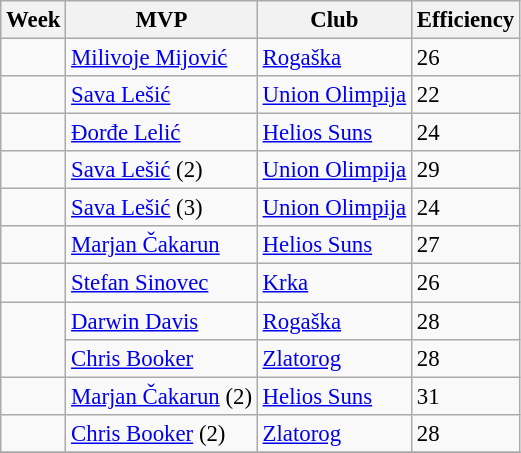<table class="wikitable sortable" style="font-size:95%;">
<tr>
<th>Week</th>
<th>MVP</th>
<th>Club</th>
<th>Efficiency</th>
</tr>
<tr>
<td></td>
<td> <a href='#'>Milivoje Mijović</a></td>
<td><a href='#'>Rogaška</a></td>
<td>26</td>
</tr>
<tr>
<td></td>
<td> <a href='#'>Sava Lešić</a></td>
<td><a href='#'>Union Olimpija</a></td>
<td>22</td>
</tr>
<tr>
<td></td>
<td> <a href='#'>Đorđe Lelić</a></td>
<td><a href='#'>Helios Suns</a></td>
<td>24</td>
</tr>
<tr>
<td></td>
<td> <a href='#'>Sava Lešić</a> (2)</td>
<td><a href='#'>Union Olimpija</a></td>
<td>29</td>
</tr>
<tr>
<td></td>
<td> <a href='#'>Sava Lešić</a> (3)</td>
<td><a href='#'>Union Olimpija</a></td>
<td>24</td>
</tr>
<tr>
<td></td>
<td> <a href='#'>Marjan Čakarun</a></td>
<td><a href='#'>Helios Suns</a></td>
<td>27</td>
</tr>
<tr>
<td></td>
<td> <a href='#'>Stefan Sinovec</a></td>
<td><a href='#'>Krka</a></td>
<td>26</td>
</tr>
<tr>
<td rowspan=2></td>
<td> <a href='#'>Darwin Davis</a></td>
<td><a href='#'>Rogaška</a></td>
<td>28</td>
</tr>
<tr>
<td> <a href='#'>Chris Booker</a></td>
<td><a href='#'>Zlatorog</a></td>
<td>28</td>
</tr>
<tr>
<td></td>
<td> <a href='#'>Marjan Čakarun</a> (2)</td>
<td><a href='#'>Helios Suns</a></td>
<td>31</td>
</tr>
<tr>
<td></td>
<td> <a href='#'>Chris Booker</a> (2)</td>
<td><a href='#'>Zlatorog</a></td>
<td>28</td>
</tr>
<tr>
</tr>
</table>
